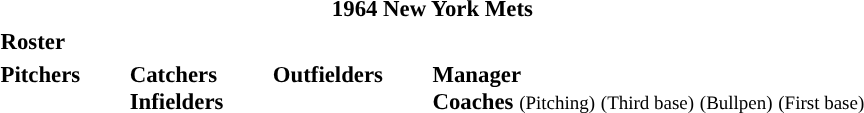<table class="toccolours" style="font-size: 95%;">
<tr>
<th colspan="10">1964 New York Mets</th>
</tr>
<tr>
<td colspan="10"><strong>Roster</strong></td>
</tr>
<tr>
<td valign="top"><strong>Pitchers</strong><br>


















</td>
<td width="25px"></td>
<td valign="top"><strong>Catchers</strong><br>


<strong>Infielders</strong>












</td>
<td width="25px"></td>
<td valign="top"><strong>Outfielders</strong><br>



</td>
<td width="25px"></td>
<td valign="top"><strong>Manager</strong><br>
<strong>Coaches</strong>
 <small>(Pitching)</small>
 <small>(Third base)</small>
 <small>(Bullpen)</small>
 <small>(First base)</small></td>
</tr>
</table>
